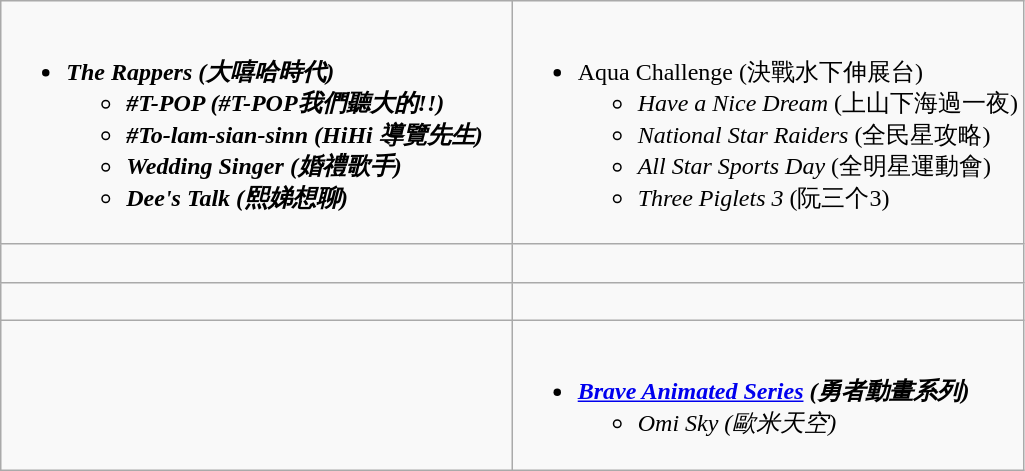<table class=wikitable>
<tr>
<td style="vertical-align:top;" width="50%"><br><ul><li><strong><em>The Rappers<em> (大嘻哈時代)<strong><ul><li></em>#T-POP<em> (#T-POP我們聽大的!!)</li><li></em>#To-lam-sian-sinn<em> (HiHi 導覽先生)</li><li></em>Wedding Singer<em> (婚禮歌手)</li><li></em>Dee's Talk<em> (熙娣想聊)</li></ul></li></ul></td>
<td style="vertical-align:top;" width="50%"><br><ul><li></em></strong>Aqua Challenge</em> (決戰水下伸展台)</strong><ul><li><em>Have a Nice Dream</em> (上山下海過一夜)</li><li><em>National Star Raiders</em> (全民星攻略)</li><li><em>All Star Sports Day</em> (全明星運動會)</li><li><em>Three Piglets 3</em> (阮三个3)</li></ul></li></ul></td>
</tr>
<tr>
<td style="vertical-align:top;" width="50%"><br>
<strong><em></em></strong></td>
<td style="vertical-align:top;" width="50%"><br>
<strong><em></em></strong></td>
</tr>
<tr>
<td style="vertical-align:top;" width="50%"><br>
<strong><em></em></strong></td>
<td style="vertical-align:top;" width="50%"><br>
<strong><em></em></strong></td>
</tr>
<tr>
<td style="vertical-align:top;" width="50%"><br>
<strong><em></em></strong></td>
<td style="vertical-align:top;" width="50%"><br><ul><li><strong><em><a href='#'>Brave Animated Series</a> (勇者動畫系列)</em></strong><ul><li><em>Omi Sky (歐米天空)</em></li></ul></li></ul></td>
</tr>
</table>
